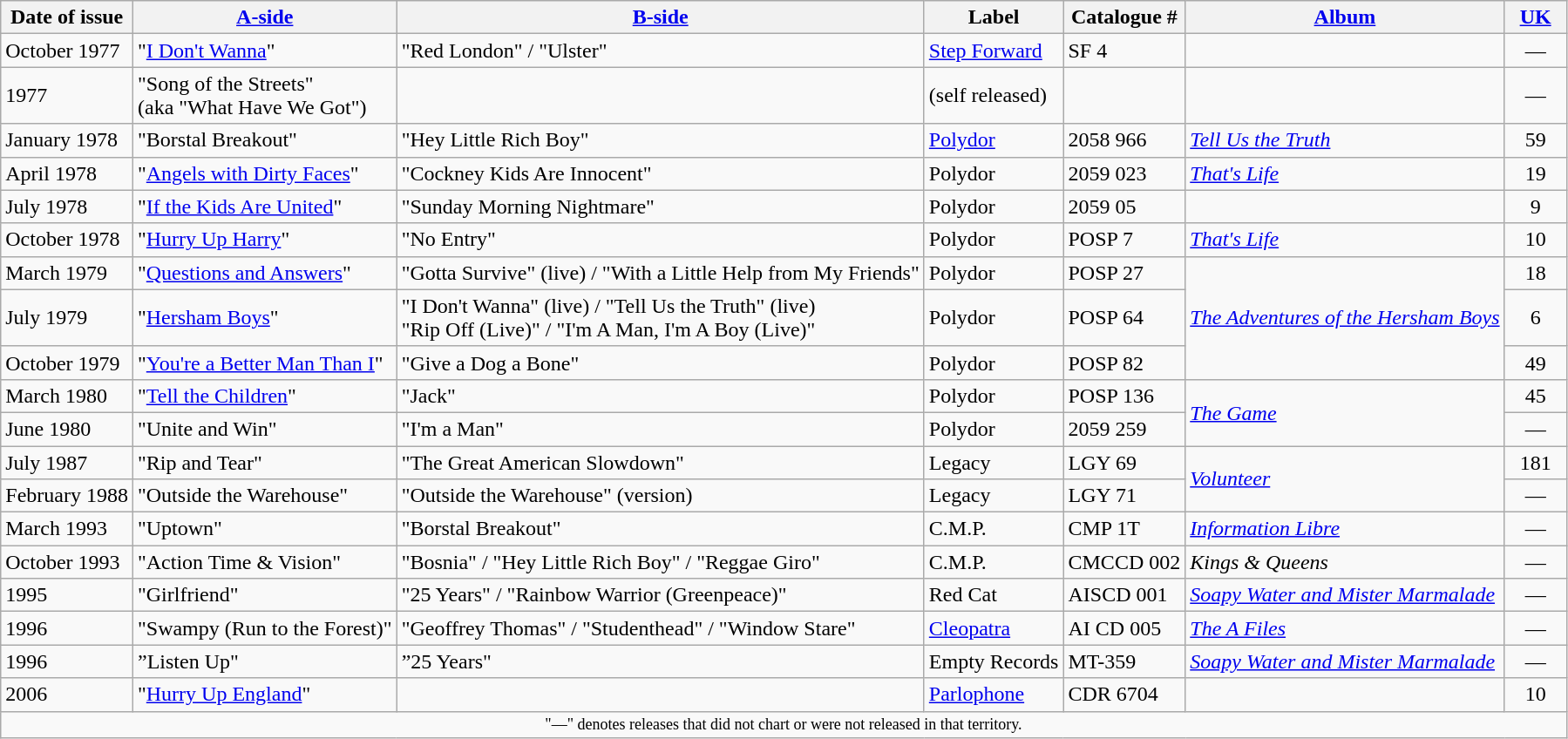<table class="wikitable">
<tr>
<th>Date of issue</th>
<th><a href='#'>A-side</a></th>
<th><a href='#'>B-side</a></th>
<th>Label</th>
<th>Catalogue #</th>
<th><a href='#'>Album</a></th>
<th width=40><a href='#'>UK</a><br></th>
</tr>
<tr>
<td>October 1977</td>
<td>"<a href='#'>I Don't Wanna</a>"</td>
<td>"Red London" / "Ulster"</td>
<td><a href='#'>Step Forward</a></td>
<td>SF 4</td>
<td></td>
<td style="text-align:center;">—</td>
</tr>
<tr>
<td>1977</td>
<td>"Song of the Streets"<br>(aka "What Have We Got")</td>
<td></td>
<td>(self released)</td>
<td></td>
<td></td>
<td style="text-align:center;">—</td>
</tr>
<tr>
<td>January 1978</td>
<td>"Borstal Breakout"</td>
<td>"Hey Little Rich Boy"</td>
<td><a href='#'>Polydor</a></td>
<td>2058 966</td>
<td><em><a href='#'>Tell Us the Truth</a></em></td>
<td style="text-align:center;">59</td>
</tr>
<tr>
<td>April 1978</td>
<td>"<a href='#'>Angels with Dirty Faces</a>"</td>
<td>"Cockney Kids Are Innocent"</td>
<td>Polydor</td>
<td>2059 023</td>
<td><em><a href='#'>That's Life</a></em></td>
<td style="text-align:center;">19</td>
</tr>
<tr>
<td>July 1978</td>
<td>"<a href='#'>If the Kids Are United</a>"</td>
<td>"Sunday Morning Nightmare"</td>
<td>Polydor</td>
<td>2059 05</td>
<td></td>
<td style="text-align:center;">9</td>
</tr>
<tr>
<td>October 1978</td>
<td>"<a href='#'>Hurry Up Harry</a>"</td>
<td>"No Entry"</td>
<td>Polydor</td>
<td>POSP 7</td>
<td><em><a href='#'>That's Life</a></em></td>
<td style="text-align:center;">10</td>
</tr>
<tr>
<td>March 1979</td>
<td>"<a href='#'>Questions and Answers</a>"</td>
<td>"Gotta Survive" (live) / "With a Little Help from My Friends"</td>
<td>Polydor</td>
<td>POSP 27</td>
<td rowspan="3"><em><a href='#'>The Adventures of the Hersham Boys</a></em></td>
<td style="text-align:center;">18</td>
</tr>
<tr>
<td>July 1979</td>
<td>"<a href='#'>Hersham Boys</a>"</td>
<td>"I Don't Wanna" (live) / "Tell Us the Truth" (live)<br>"Rip Off (Live)" / "I'm A Man, I'm A Boy (Live)"</td>
<td>Polydor</td>
<td>POSP 64</td>
<td style="text-align:center;">6</td>
</tr>
<tr>
<td>October 1979</td>
<td>"<a href='#'>You're a Better Man Than I</a>"</td>
<td>"Give a Dog a Bone"</td>
<td>Polydor</td>
<td>POSP 82</td>
<td style="text-align:center;">49</td>
</tr>
<tr>
<td>March 1980</td>
<td>"<a href='#'>Tell the Children</a>"</td>
<td>"Jack"</td>
<td>Polydor</td>
<td>POSP 136</td>
<td rowspan="2"><em><a href='#'>The Game</a></em></td>
<td style="text-align:center;">45</td>
</tr>
<tr>
<td>June 1980</td>
<td>"Unite and Win"</td>
<td>"I'm a Man"</td>
<td>Polydor</td>
<td>2059 259</td>
<td style="text-align:center;">—</td>
</tr>
<tr>
<td>July 1987</td>
<td>"Rip and Tear"</td>
<td>"The Great American Slowdown"</td>
<td>Legacy</td>
<td>LGY 69</td>
<td rowspan="2"><em><a href='#'>Volunteer</a></em></td>
<td style="text-align:center;">181</td>
</tr>
<tr>
<td>February 1988</td>
<td>"Outside the Warehouse"</td>
<td>"Outside the Warehouse" (version)</td>
<td>Legacy</td>
<td>LGY 71</td>
<td style="text-align:center;">—</td>
</tr>
<tr>
<td>March 1993</td>
<td>"Uptown"</td>
<td>"Borstal Breakout"</td>
<td>C.M.P.</td>
<td>CMP 1T</td>
<td><em><a href='#'>Information Libre</a></em></td>
<td style="text-align:center;">—</td>
</tr>
<tr>
<td>October 1993</td>
<td>"Action Time & Vision"</td>
<td>"Bosnia" / "Hey Little Rich Boy" / "Reggae Giro"</td>
<td>C.M.P.</td>
<td>CMCCD 002</td>
<td><em>Kings & Queens</em></td>
<td style="text-align:center;">—</td>
</tr>
<tr>
<td>1995</td>
<td>"Girlfriend"</td>
<td>"25 Years" / "Rainbow Warrior (Greenpeace)"</td>
<td>Red Cat</td>
<td>AISCD 001</td>
<td><em><a href='#'>Soapy Water and Mister Marmalade</a></em></td>
<td style="text-align:center;">—</td>
</tr>
<tr>
<td>1996</td>
<td>"Swampy (Run to the Forest)"</td>
<td>"Geoffrey Thomas" / "Studenthead" / "Window Stare"</td>
<td><a href='#'>Cleopatra</a></td>
<td>AI CD 005</td>
<td><em><a href='#'>The A Files</a></em></td>
<td style="text-align:center;">—</td>
</tr>
<tr>
<td>1996</td>
<td>”Listen Up"</td>
<td>”25 Years"</td>
<td>Empty Records</td>
<td>MT-359</td>
<td><em><a href='#'>Soapy Water and Mister Marmalade</a></em></td>
<td style="text-align:center;">—</td>
</tr>
<tr>
<td>2006</td>
<td>"<a href='#'>Hurry Up England</a>"</td>
<td></td>
<td><a href='#'>Parlophone</a></td>
<td>CDR 6704</td>
<td></td>
<td style="text-align:center;">10</td>
</tr>
<tr>
<td colspan="9" style="text-align:center; font-size:9pt;">"—" denotes releases that did not chart or were not released in that territory.</td>
</tr>
</table>
